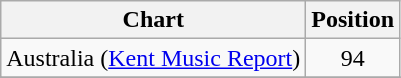<table class="wikitable sortable">
<tr>
<th>Chart</th>
<th>Position</th>
</tr>
<tr>
<td>Australia (<a href='#'>Kent Music Report</a>)</td>
<td style="text-align:center;">94</td>
</tr>
<tr>
</tr>
<tr>
</tr>
<tr>
</tr>
<tr>
</tr>
</table>
